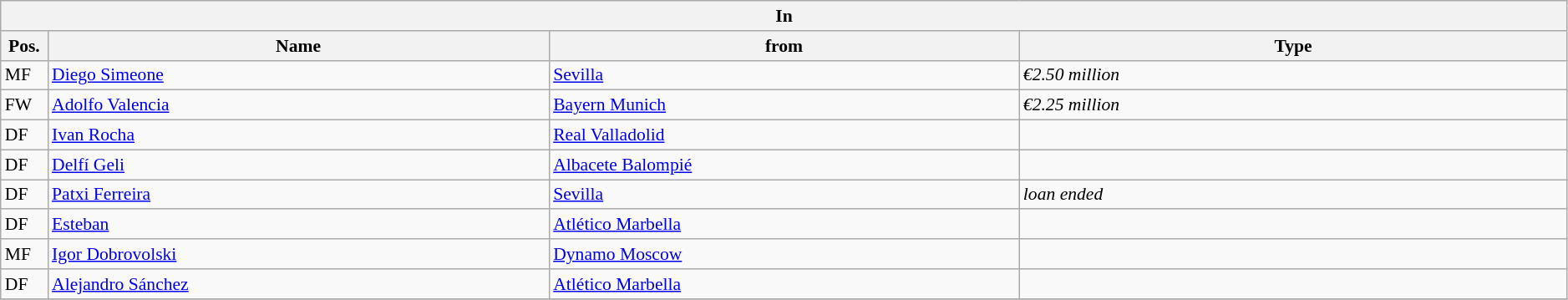<table class="wikitable" style="font-size:90%;width:99%;">
<tr>
<th colspan="4">In</th>
</tr>
<tr>
<th width=3%>Pos.</th>
<th width=32%>Name</th>
<th width=30%>from</th>
<th width=35%>Type</th>
</tr>
<tr>
<td>MF</td>
<td><a href='#'>Diego Simeone</a></td>
<td><a href='#'>Sevilla</a></td>
<td><em>€2.50 million</em></td>
</tr>
<tr>
<td>FW</td>
<td><a href='#'>Adolfo Valencia</a></td>
<td><a href='#'>Bayern Munich</a></td>
<td><em>€2.25 million</em></td>
</tr>
<tr>
<td>DF</td>
<td><a href='#'>Ivan Rocha</a></td>
<td><a href='#'>Real Valladolid</a></td>
<td></td>
</tr>
<tr>
<td>DF</td>
<td><a href='#'>Delfí Geli</a></td>
<td><a href='#'>Albacete Balompié</a></td>
<td></td>
</tr>
<tr>
<td>DF</td>
<td><a href='#'>Patxi Ferreira</a></td>
<td><a href='#'>Sevilla</a></td>
<td><em>loan ended</em></td>
</tr>
<tr>
<td>DF</td>
<td><a href='#'>Esteban</a></td>
<td><a href='#'>Atlético Marbella</a></td>
<td></td>
</tr>
<tr>
<td>MF</td>
<td><a href='#'>Igor Dobrovolski</a></td>
<td><a href='#'>Dynamo Moscow</a></td>
<td></td>
</tr>
<tr>
<td>DF</td>
<td><a href='#'>Alejandro Sánchez</a></td>
<td><a href='#'>Atlético Marbella</a></td>
<td></td>
</tr>
<tr>
</tr>
</table>
